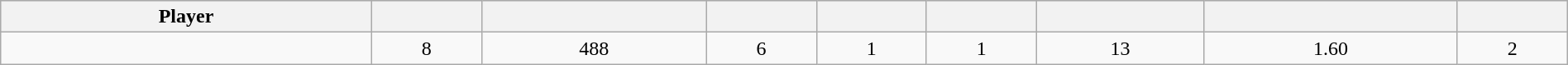<table class="wikitable sortable" style="width:100%;">
<tr style="text-align:center; background:#ddd;">
<th>Player</th>
<th></th>
<th></th>
<th></th>
<th></th>
<th></th>
<th></th>
<th></th>
<th></th>
</tr>
<tr align=center>
<td></td>
<td>8</td>
<td>488</td>
<td>6</td>
<td>1</td>
<td>1</td>
<td>13</td>
<td>1.60</td>
<td>2</td>
</tr>
</table>
